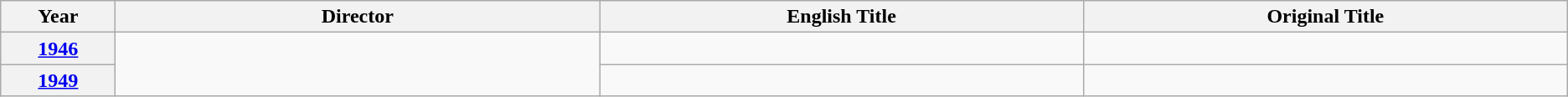<table class="wikitable unsortable">
<tr>
<th scope="col" style="width:2%;">Year</th>
<th scope="col" style="width:10%;">Director</th>
<th scope="col" style="width:10%;">English Title</th>
<th scope="col" style="width:10%;">Original Title</th>
</tr>
<tr>
<th style="text-align:center;"><a href='#'>1946</a></th>
<td rowspan="2"> </td>
<td></td>
<td></td>
</tr>
<tr>
<th style="text-align:center;"><a href='#'>1949</a></th>
<td></td>
<td></td>
</tr>
</table>
